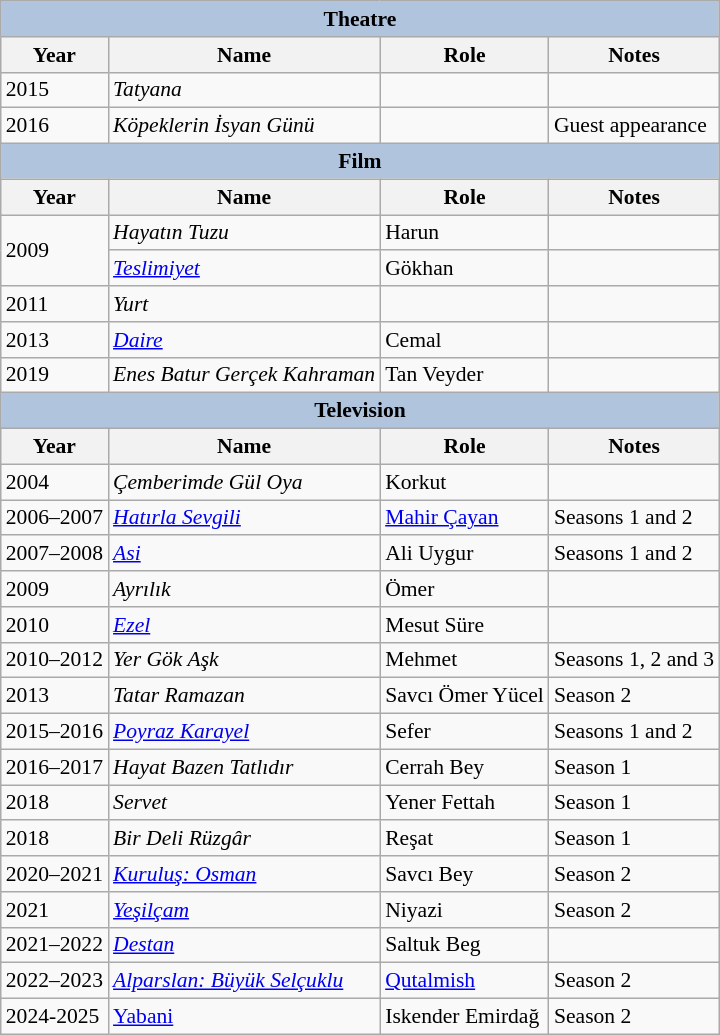<table class="wikitable sortable" style="font-size: 90%;">
<tr>
<th colspan="4" style="background:LightSteelBlue">Theatre</th>
</tr>
<tr>
<th>Year</th>
<th>Name</th>
<th>Role</th>
<th>Notes</th>
</tr>
<tr>
<td>2015</td>
<td><em>Tatyana</em></td>
<td></td>
<td></td>
</tr>
<tr>
<td>2016</td>
<td><em>Köpeklerin İsyan Günü</em></td>
<td></td>
<td>Guest appearance</td>
</tr>
<tr>
<th colspan="4" style="background:LightSteelBlue">Film</th>
</tr>
<tr>
<th>Year</th>
<th>Name</th>
<th>Role</th>
<th>Notes</th>
</tr>
<tr>
<td rowspan="2">2009</td>
<td><em>Hayatın Tuzu</em></td>
<td>Harun</td>
<td></td>
</tr>
<tr>
<td><em><a href='#'>Teslimiyet</a></em></td>
<td>Gökhan</td>
<td></td>
</tr>
<tr>
<td>2011</td>
<td><em>Yurt</em></td>
<td></td>
<td></td>
</tr>
<tr>
<td>2013</td>
<td><em><a href='#'>Daire</a></em></td>
<td>Cemal</td>
<td></td>
</tr>
<tr>
<td>2019</td>
<td><em>Enes Batur Gerçek Kahraman</em></td>
<td>Tan Veyder</td>
<td></td>
</tr>
<tr>
<th colspan="4" style="background:LightSteelBlue">Television</th>
</tr>
<tr>
<th>Year</th>
<th>Name</th>
<th>Role</th>
<th>Notes</th>
</tr>
<tr>
<td>2004</td>
<td><em>Çemberimde Gül Oya</em></td>
<td>Korkut</td>
<td></td>
</tr>
<tr>
<td>2006–2007</td>
<td><em><a href='#'>Hatırla Sevgili</a></em></td>
<td><a href='#'>Mahir Çayan</a></td>
<td>Seasons 1 and 2</td>
</tr>
<tr>
<td>2007–2008</td>
<td><em><a href='#'>Asi</a></em></td>
<td>Ali Uygur</td>
<td>Seasons 1 and 2</td>
</tr>
<tr>
<td>2009</td>
<td><em>Ayrılık</em></td>
<td>Ömer</td>
<td></td>
</tr>
<tr>
<td>2010</td>
<td><em><a href='#'>Ezel</a></em></td>
<td>Mesut Süre</td>
<td></td>
</tr>
<tr>
<td>2010–2012</td>
<td><em>Yer Gök Aşk</em></td>
<td>Mehmet</td>
<td>Seasons 1, 2 and 3</td>
</tr>
<tr>
<td>2013</td>
<td><em>Tatar Ramazan</em></td>
<td>Savcı Ömer Yücel</td>
<td>Season 2</td>
</tr>
<tr>
<td>2015–2016</td>
<td><em><a href='#'>Poyraz Karayel</a></em></td>
<td>Sefer</td>
<td>Seasons 1 and 2</td>
</tr>
<tr>
<td>2016–2017</td>
<td><em>Hayat Bazen Tatlıdır</em></td>
<td>Cerrah Bey</td>
<td>Season 1</td>
</tr>
<tr>
<td>2018</td>
<td><em>Servet</em></td>
<td>Yener Fettah</td>
<td>Season 1</td>
</tr>
<tr>
<td>2018</td>
<td><em>Bir Deli Rüzgâr</em></td>
<td>Reşat</td>
<td>Season 1</td>
</tr>
<tr>
<td>2020–2021</td>
<td><em><a href='#'>Kuruluş: Osman</a></em></td>
<td>Savcı Bey</td>
<td>Season 2</td>
</tr>
<tr>
<td>2021</td>
<td><em><a href='#'>Yeşilçam</a></em></td>
<td>Niyazi</td>
<td>Season 2</td>
</tr>
<tr>
<td>2021–2022</td>
<td><em><a href='#'>Destan</a></em></td>
<td>Saltuk Beg</td>
<td></td>
</tr>
<tr>
<td>2022–2023</td>
<td><em><a href='#'>Alparslan: Büyük Selçuklu</a></em></td>
<td><a href='#'>Qutalmish</a></td>
<td>Season 2</td>
</tr>
<tr>
<td>2024-2025</td>
<td><a href='#'>Yabani</a></td>
<td>Iskender Emirdağ</td>
<td>Season 2</td>
</tr>
</table>
